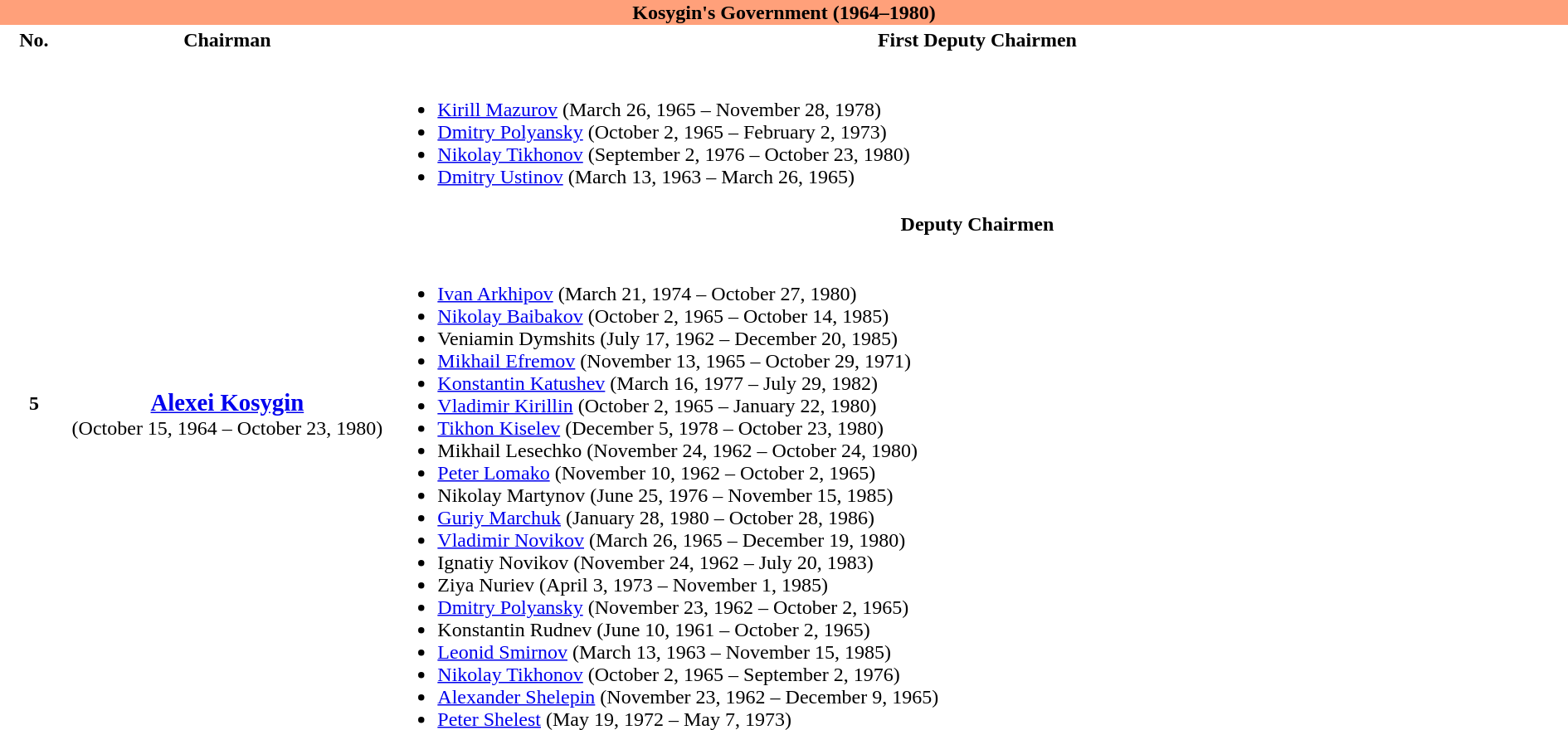<table class="tiles collapsible" border="0" width="100%">
<tr>
<th colspan="3" align="center" style="background:#FFA07A">Kosygin's Government (1964–1980)</th>
</tr>
<tr>
<th>No.</th>
<th>Chairman</th>
<th>First Deputy Chairmen</th>
</tr>
<tr>
<th rowspan="3">5</th>
<td style="text-align:center;" rowspan="3" width="250px"><br><big><strong><a href='#'>Alexei Kosygin</a></strong></big><br>(October 15, 1964 – October 23, 1980)</td>
<td><br><ul><li><a href='#'>Kirill Mazurov</a> (March 26, 1965 – November 28, 1978)</li><li><a href='#'>Dmitry Polyansky</a> (October 2, 1965 – February 2, 1973)</li><li><a href='#'>Nikolay Tikhonov</a> (September 2, 1976 – October 23, 1980)</li><li><a href='#'>Dmitry Ustinov</a> (March 13, 1963 – March 26, 1965)</li></ul></td>
</tr>
<tr>
<th>Deputy Chairmen</th>
</tr>
<tr>
<td><br><ul><li><a href='#'>Ivan Arkhipov</a> (March 21, 1974 – October 27, 1980)</li><li><a href='#'>Nikolay Baibakov</a> (October 2, 1965 – October 14, 1985)</li><li>Veniamin Dymshits (July 17, 1962 – December 20, 1985)</li><li><a href='#'>Mikhail Efremov</a> (November 13, 1965 – October 29, 1971)</li><li><a href='#'>Konstantin Katushev</a> (March 16, 1977 – July 29, 1982)</li><li><a href='#'>Vladimir Kirillin</a> (October 2, 1965 – January 22, 1980)</li><li><a href='#'>Tikhon Kiselev</a> (December 5, 1978 – October 23, 1980)</li><li>Mikhail Lesechko (November 24, 1962 – October 24, 1980)</li><li><a href='#'>Peter Lomako</a> (November 10, 1962 – October 2, 1965)</li><li>Nikolay Martynov (June 25, 1976 – November 15, 1985)</li><li><a href='#'>Guriy Marchuk</a> (January 28, 1980 – October 28, 1986)</li><li><a href='#'>Vladimir Novikov</a> (March 26, 1965 – December 19, 1980)</li><li>Ignatiy Novikov (November 24, 1962 – July 20, 1983)</li><li>Ziya Nuriev (April 3, 1973 – November 1, 1985)</li><li><a href='#'>Dmitry Polyansky</a> (November 23, 1962 – October 2, 1965)</li><li>Konstantin Rudnev (June 10, 1961 – October 2, 1965)</li><li><a href='#'>Leonid Smirnov</a> (March 13, 1963 – November 15, 1985)</li><li><a href='#'>Nikolay Tikhonov</a> (October 2, 1965 – September 2, 1976)</li><li><a href='#'>Alexander Shelepin</a> (November 23, 1962 – December 9, 1965)</li><li><a href='#'>Peter Shelest</a> (May 19, 1972 – May 7, 1973)</li></ul></td>
</tr>
</table>
